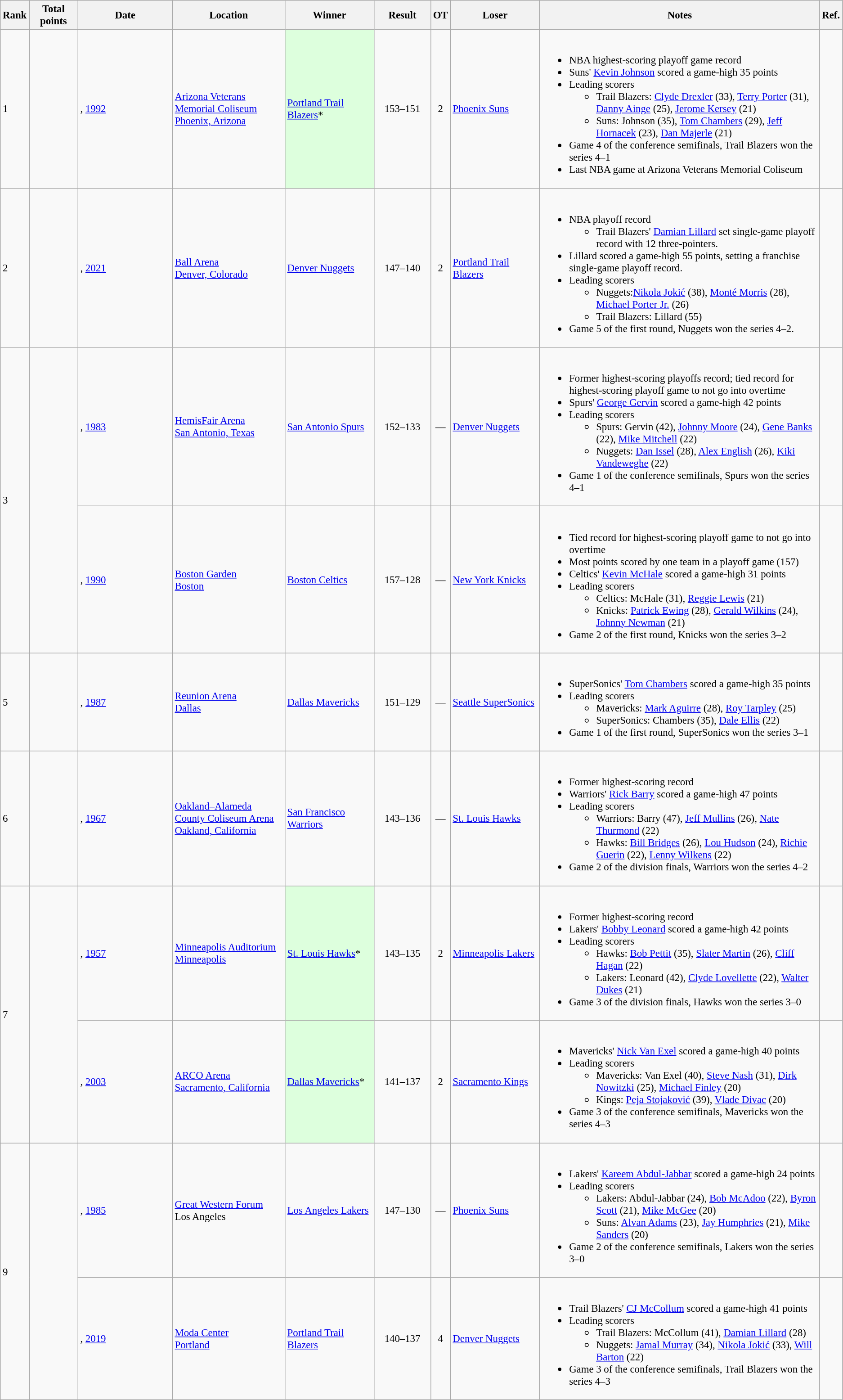<table class="wikitable plainrowheaders sortable" style="font-size:95%" summary="Total points (sortable), Year, date & round (sortable), Location (sortable), Winner (sortable), Result, Loser (sortable), Note and References">
<tr>
<th scope="col" width="2%">Rank</th>
<th scope="col" width="6%">Total<br>points</th>
<th scope="col" width="12%">Date</th>
<th scope="col" width="14%">Location</th>
<th scope="col" width="11%">Winner</th>
<th scope="col" width="7%" class="unsortable">Result</th>
<th scope="col" width="2%" data-sort-type="number">OT</th>
<th scope="col" width="11%">Loser</th>
<th scope="col" width="35%" class="unsortable">Notes</th>
<th scope="col" width="3%" class="unsortable">Ref.</th>
</tr>
<tr>
<td>1</td>
<th scope="row" style="background-color:transparent"></th>
<td>, <a href='#'>1992</a></td>
<td><a href='#'>Arizona Veterans Memorial Coliseum</a><br><a href='#'>Phoenix, Arizona</a></td>
<td bgcolor="#ddffdd"><a href='#'>Portland Trail Blazers</a>*</td>
<td align="center">153–151</td>
<td align="center">2</td>
<td><a href='#'>Phoenix Suns</a></td>
<td><br><ul><li>NBA highest-scoring playoff game record</li><li>Suns' <a href='#'>Kevin Johnson</a> scored a game-high 35 points</li><li>Leading scorers<ul><li>Trail Blazers: <a href='#'>Clyde Drexler</a> (33), <a href='#'>Terry Porter</a> (31), <a href='#'>Danny Ainge</a> (25), <a href='#'>Jerome Kersey</a> (21)</li><li>Suns: Johnson (35), <a href='#'>Tom Chambers</a>  (29), <a href='#'>Jeff Hornacek</a> (23), <a href='#'>Dan Majerle</a> (21)</li></ul></li><li>Game 4 of the conference semifinals, Trail Blazers won the series 4–1</li><li>Last NBA game at Arizona Veterans Memorial Coliseum</li></ul></td>
<td align=center></td>
</tr>
<tr>
<td>2</td>
<th scope="row" style="background-color:transparent"></th>
<td>, <a href='#'>2021</a></td>
<td><a href='#'>Ball Arena</a><br><a href='#'>Denver, Colorado</a></td>
<td><a href='#'>Denver Nuggets</a></td>
<td align="center">147–140</td>
<td align="center">2</td>
<td><a href='#'>Portland Trail Blazers</a></td>
<td><br><ul><li>NBA playoff record<ul><li>Trail Blazers' <a href='#'>Damian Lillard</a> set single-game playoff record with 12 three-pointers.</li></ul></li><li>Lillard scored a game-high 55 points, setting a franchise single-game playoff record.</li><li>Leading scorers<ul><li>Nuggets:<a href='#'>Nikola Jokić</a> (38), <a href='#'>Monté Morris</a> (28), <a href='#'>Michael Porter Jr.</a> (26)</li><li>Trail Blazers: Lillard (55)</li></ul></li><li>Game 5 of the first round, Nuggets won the series 4–2.</li></ul></td>
<td align=center></td>
</tr>
<tr>
<td rowspan=2>3</td>
<th scope="row" style="background-color:transparent" rowspan=2></th>
<td>, <a href='#'>1983</a></td>
<td><a href='#'>HemisFair Arena</a><br><a href='#'>San Antonio, Texas</a></td>
<td><a href='#'>San Antonio Spurs</a></td>
<td align="center">152–133</td>
<td align="center">—</td>
<td><a href='#'>Denver Nuggets</a></td>
<td><br><ul><li>Former highest-scoring playoffs record; tied record for highest-scoring playoff game to not go into overtime</li><li>Spurs' <a href='#'>George Gervin</a> scored a game-high 42 points</li><li>Leading scorers<ul><li>Spurs: Gervin (42), <a href='#'>Johnny Moore</a> (24), <a href='#'>Gene Banks</a> (22), <a href='#'>Mike Mitchell</a> (22)</li><li>Nuggets: <a href='#'>Dan Issel</a> (28), <a href='#'>Alex English</a> (26), <a href='#'>Kiki Vandeweghe</a> (22)</li></ul></li><li>Game 1 of the conference semifinals, Spurs won the series 4–1</li></ul></td>
<td align=center></td>
</tr>
<tr>
<td>, <a href='#'>1990</a></td>
<td><a href='#'>Boston Garden</a><br><a href='#'>Boston</a></td>
<td><a href='#'>Boston Celtics</a></td>
<td align="center">157–128</td>
<td align="center">—</td>
<td><a href='#'>New York Knicks</a></td>
<td><br><ul><li>Tied record for highest-scoring playoff game to not go into overtime</li><li>Most points scored by one team in a playoff game (157)</li><li>Celtics' <a href='#'>Kevin McHale</a> scored a game-high 31 points</li><li>Leading scorers<ul><li>Celtics: McHale (31), <a href='#'>Reggie Lewis</a> (21)</li><li>Knicks: <a href='#'>Patrick Ewing</a> (28), <a href='#'>Gerald Wilkins</a> (24), <a href='#'>Johnny Newman</a> (21)</li></ul></li><li>Game 2 of the first round, Knicks won the series 3–2</li></ul></td>
<td align=center></td>
</tr>
<tr>
<td>5</td>
<th scope="row" style="background-color:transparent"></th>
<td>, <a href='#'>1987</a></td>
<td><a href='#'>Reunion Arena</a><br><a href='#'>Dallas</a></td>
<td><a href='#'>Dallas Mavericks</a></td>
<td align="center">151–129</td>
<td align="center">—</td>
<td><a href='#'>Seattle SuperSonics</a></td>
<td><br><ul><li>SuperSonics' <a href='#'>Tom Chambers</a> scored a game-high 35 points</li><li>Leading scorers<ul><li>Mavericks: <a href='#'>Mark Aguirre</a> (28), <a href='#'>Roy Tarpley</a> (25)</li><li>SuperSonics: Chambers (35), <a href='#'>Dale Ellis</a> (22)</li></ul></li><li>Game 1 of the first round, SuperSonics won the series 3–1</li></ul></td>
<td align=center></td>
</tr>
<tr>
<td>6</td>
<th scope="row" style="background-color:transparent"></th>
<td>, <a href='#'>1967</a></td>
<td><a href='#'>Oakland–Alameda County Coliseum Arena</a><br><a href='#'>Oakland, California</a></td>
<td><a href='#'>San Francisco Warriors</a></td>
<td align="center">143–136</td>
<td align="center">—</td>
<td><a href='#'>St. Louis Hawks</a></td>
<td><br><ul><li>Former highest-scoring record</li><li>Warriors' <a href='#'>Rick Barry</a> scored a game-high 47 points</li><li>Leading scorers<ul><li>Warriors: Barry (47), <a href='#'>Jeff Mullins</a> (26), <a href='#'>Nate Thurmond</a> (22)</li><li>Hawks: <a href='#'>Bill Bridges</a> (26), <a href='#'>Lou Hudson</a> (24), <a href='#'>Richie Guerin</a> (22), <a href='#'>Lenny Wilkens</a> (22)</li></ul></li><li>Game 2 of the division finals, Warriors won the series 4–2</li></ul></td>
<td align=center></td>
</tr>
<tr>
<td rowspan=2>7</td>
<th scope="row" style="background-color:transparent" rowspan=2></th>
<td>, <a href='#'>1957</a></td>
<td><a href='#'>Minneapolis Auditorium</a><br><a href='#'>Minneapolis</a></td>
<td bgcolor="#ddffdd"><a href='#'>St. Louis Hawks</a>*</td>
<td align="center">143–135</td>
<td align="center">2</td>
<td><a href='#'>Minneapolis Lakers</a></td>
<td><br><ul><li>Former highest-scoring record</li><li>Lakers' <a href='#'>Bobby Leonard</a> scored a game-high 42 points</li><li>Leading scorers<ul><li>Hawks: <a href='#'>Bob Pettit</a> (35), <a href='#'>Slater Martin</a> (26), <a href='#'>Cliff Hagan</a> (22)</li><li>Lakers: Leonard (42), <a href='#'>Clyde Lovellette</a> (22), <a href='#'>Walter Dukes</a> (21)</li></ul></li><li>Game 3 of the division finals, Hawks won the series 3–0</li></ul></td>
<td align=center></td>
</tr>
<tr>
<td>, <a href='#'>2003</a></td>
<td><a href='#'>ARCO Arena</a><br><a href='#'>Sacramento, California</a></td>
<td bgcolor="#ddffdd"><a href='#'>Dallas Mavericks</a>*</td>
<td align="center">141–137</td>
<td align="center">2</td>
<td><a href='#'>Sacramento Kings</a></td>
<td><br><ul><li>Mavericks' <a href='#'>Nick Van Exel</a> scored a game-high 40 points</li><li>Leading scorers<ul><li>Mavericks: Van Exel (40), <a href='#'>Steve Nash</a> (31), <a href='#'>Dirk Nowitzki</a> (25), <a href='#'>Michael Finley</a> (20)</li><li>Kings: <a href='#'>Peja Stojaković</a> (39), <a href='#'>Vlade Divac</a> (20)</li></ul></li><li>Game 3 of the conference semifinals, Mavericks won the series 4–3</li></ul></td>
<td align=center></td>
</tr>
<tr>
<td rowspan=2>9</td>
<th scope="row" style="background-color:transparent" rowspan=2></th>
<td>, <a href='#'>1985</a></td>
<td><a href='#'>Great Western Forum</a><br>Los Angeles</td>
<td><a href='#'>Los Angeles Lakers</a></td>
<td align="center">147–130</td>
<td align="center">—</td>
<td><a href='#'>Phoenix Suns</a></td>
<td><br><ul><li>Lakers' <a href='#'>Kareem Abdul-Jabbar</a> scored a game-high 24 points</li><li>Leading scorers<ul><li>Lakers: Abdul-Jabbar (24), <a href='#'>Bob McAdoo</a> (22), <a href='#'>Byron Scott</a> (21), <a href='#'>Mike McGee</a> (20)</li><li>Suns: <a href='#'>Alvan Adams</a> (23), <a href='#'>Jay Humphries</a> (21), <a href='#'>Mike Sanders</a> (20)</li></ul></li><li>Game 2 of the conference semifinals, Lakers won the series 3–0</li></ul></td>
<td align=center></td>
</tr>
<tr>
<td>, <a href='#'>2019</a></td>
<td><a href='#'>Moda Center</a><br><a href='#'>Portland</a></td>
<td><a href='#'>Portland Trail Blazers</a></td>
<td align="center">140–137</td>
<td align="center">4</td>
<td><a href='#'>Denver Nuggets</a></td>
<td><br><ul><li>Trail Blazers' <a href='#'>CJ McCollum</a> scored a game-high 41 points</li><li>Leading scorers<ul><li>Trail Blazers: McCollum (41), <a href='#'>Damian Lillard</a> (28)</li><li>Nuggets: <a href='#'>Jamal Murray</a> (34), <a href='#'>Nikola Jokić</a> (33), <a href='#'>Will Barton</a> (22)</li></ul></li><li>Game 3 of the conference semifinals, Trail Blazers won the series 4–3</li></ul></td>
<td align=center></td>
</tr>
</table>
